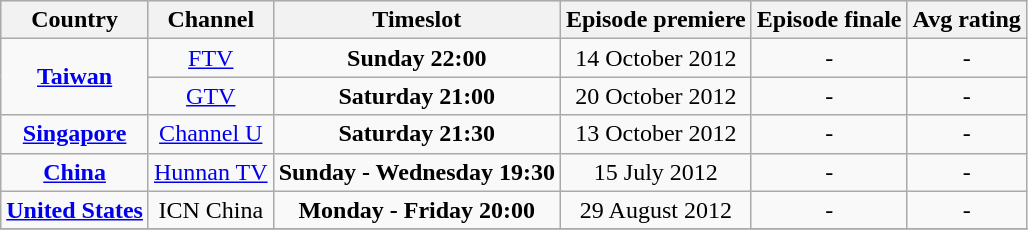<table class="wikitable" style="text-align: center;">
<tr style="background: #e0e0e0;">
<th>Country</th>
<th>Channel</th>
<th>Timeslot</th>
<th>Episode premiere</th>
<th>Episode finale</th>
<th>Avg rating</th>
</tr>
<tr style="background: #f9f9f9;">
<th style="background: #f9f9f9;" rowspan="2"><a href='#'>Taiwan</a></th>
<td><a href='#'>FTV</a></td>
<td><strong>Sunday 22:00</strong></td>
<td>14 October 2012</td>
<td>-</td>
<td>-</td>
</tr>
<tr style="background: #f9f9f9;">
<td><a href='#'>GTV</a></td>
<td><strong>Saturday 21:00</strong></td>
<td>20 October 2012</td>
<td>-</td>
<td>-</td>
</tr>
<tr style="background: #f9f9f9;">
<th style="background: #f9f9f9;"><a href='#'>Singapore</a></th>
<td><a href='#'>Channel U</a></td>
<td><strong>Saturday 21:30</strong></td>
<td>13 October 2012</td>
<td>-</td>
<td>-</td>
</tr>
<tr style="background: #f9f9f9;">
<th style="background: #f9f9f9;"><a href='#'>China</a></th>
<td><a href='#'>Hunnan TV</a></td>
<td><strong>Sunday - Wednesday 19:30</strong></td>
<td>15 July 2012</td>
<td>-</td>
<td>-</td>
</tr>
<tr style="background: #f9f9f9;">
<th style="background: #f9f9f9;"><a href='#'>United States</a></th>
<td>ICN China</td>
<td><strong>Monday - Friday 20:00</strong></td>
<td>29 August 2012</td>
<td>-</td>
<td>-</td>
</tr>
<tr style="background: #f9f9f9;">
</tr>
</table>
